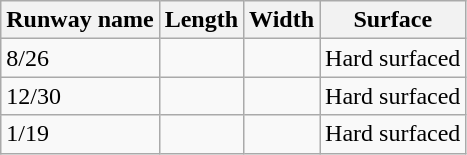<table class="wikitable">
<tr>
<th>Runway name</th>
<th>Length</th>
<th>Width</th>
<th>Surface</th>
</tr>
<tr>
<td>8/26</td>
<td></td>
<td></td>
<td>Hard surfaced</td>
</tr>
<tr>
<td>12/30</td>
<td></td>
<td></td>
<td>Hard surfaced</td>
</tr>
<tr>
<td>1/19</td>
<td></td>
<td></td>
<td>Hard surfaced</td>
</tr>
</table>
